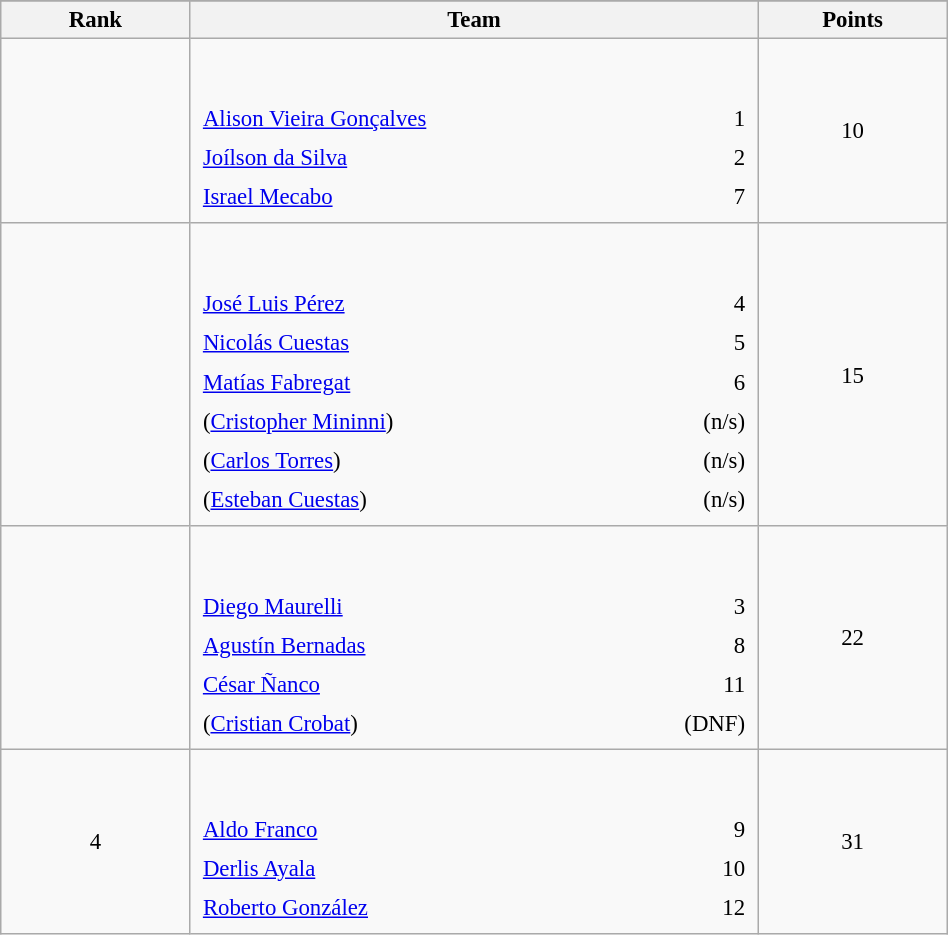<table class="wikitable sortable" style=" text-align:center; font-size:95%;" width="50%">
<tr>
</tr>
<tr>
<th width=10%>Rank</th>
<th width=30%>Team</th>
<th width=10%>Points</th>
</tr>
<tr>
<td align=center></td>
<td align=left> <br><br><table width=100%>
<tr>
<td align=left style="border:0"><a href='#'>Alison Vieira Gonçalves</a></td>
<td align=right style="border:0">1</td>
</tr>
<tr>
<td align=left style="border:0"><a href='#'>Joílson da Silva</a></td>
<td align=right style="border:0">2</td>
</tr>
<tr>
<td align=left style="border:0"><a href='#'>Israel Mecabo</a></td>
<td align=right style="border:0">7</td>
</tr>
</table>
</td>
<td>10</td>
</tr>
<tr>
<td align=center></td>
<td align=left> <br><br><table width=100%>
<tr>
<td align=left style="border:0"><a href='#'>José Luis Pérez</a></td>
<td align=right style="border:0">4</td>
</tr>
<tr>
<td align=left style="border:0"><a href='#'>Nicolás Cuestas</a></td>
<td align=right style="border:0">5</td>
</tr>
<tr>
<td align=left style="border:0"><a href='#'>Matías Fabregat</a></td>
<td align=right style="border:0">6</td>
</tr>
<tr>
<td align=left style="border:0">(<a href='#'>Cristopher Mininni</a>)</td>
<td align=right style="border:0">(n/s)</td>
</tr>
<tr>
<td align=left style="border:0">(<a href='#'>Carlos Torres</a>)</td>
<td align=right style="border:0">(n/s)</td>
</tr>
<tr>
<td align=left style="border:0">(<a href='#'>Esteban Cuestas</a>)</td>
<td align=right style="border:0">(n/s)</td>
</tr>
</table>
</td>
<td>15</td>
</tr>
<tr>
<td align=center></td>
<td align=left> <br><br><table width=100%>
<tr>
<td align=left style="border:0"><a href='#'>Diego Maurelli</a></td>
<td align=right style="border:0">3</td>
</tr>
<tr>
<td align=left style="border:0"><a href='#'>Agustín Bernadas</a></td>
<td align=right style="border:0">8</td>
</tr>
<tr>
<td align=left style="border:0"><a href='#'>César Ñanco</a></td>
<td align=right style="border:0">11</td>
</tr>
<tr>
<td align=left style="border:0">(<a href='#'>Cristian Crobat</a>)</td>
<td align=right style="border:0">(DNF)</td>
</tr>
</table>
</td>
<td>22</td>
</tr>
<tr>
<td align=center>4</td>
<td align=left> <br><br><table width=100%>
<tr>
<td align=left style="border:0"><a href='#'>Aldo Franco</a></td>
<td align=right style="border:0">9</td>
</tr>
<tr>
<td align=left style="border:0"><a href='#'>Derlis Ayala</a></td>
<td align=right style="border:0">10</td>
</tr>
<tr>
<td align=left style="border:0"><a href='#'>Roberto González</a></td>
<td align=right style="border:0">12</td>
</tr>
</table>
</td>
<td>31</td>
</tr>
</table>
